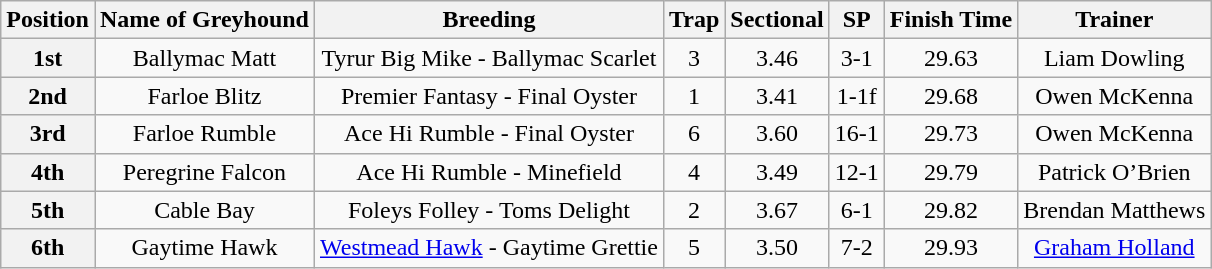<table class="wikitable" style="text-align: center">
<tr>
<th>Position</th>
<th>Name of Greyhound</th>
<th>Breeding</th>
<th>Trap</th>
<th>Sectional</th>
<th>SP</th>
<th>Finish Time</th>
<th>Trainer</th>
</tr>
<tr>
<th>1st</th>
<td>Ballymac Matt</td>
<td>Tyrur Big Mike - Ballymac Scarlet</td>
<td>3</td>
<td>3.46</td>
<td>3-1</td>
<td>29.63</td>
<td>Liam Dowling</td>
</tr>
<tr>
<th>2nd</th>
<td>Farloe Blitz</td>
<td>Premier Fantasy - Final Oyster</td>
<td>1</td>
<td>3.41</td>
<td>1-1f</td>
<td>29.68</td>
<td>Owen McKenna</td>
</tr>
<tr>
<th>3rd</th>
<td>Farloe Rumble</td>
<td>Ace Hi Rumble - Final Oyster</td>
<td>6</td>
<td>3.60</td>
<td>16-1</td>
<td>29.73</td>
<td>Owen McKenna</td>
</tr>
<tr>
<th>4th</th>
<td>Peregrine Falcon</td>
<td>Ace Hi Rumble - Minefield</td>
<td>4</td>
<td>3.49</td>
<td>12-1</td>
<td>29.79</td>
<td>Patrick O’Brien</td>
</tr>
<tr>
<th>5th</th>
<td>Cable Bay</td>
<td>Foleys Folley - Toms Delight</td>
<td>2</td>
<td>3.67</td>
<td>6-1</td>
<td>29.82</td>
<td>Brendan Matthews</td>
</tr>
<tr>
<th>6th</th>
<td>Gaytime Hawk</td>
<td><a href='#'>Westmead Hawk</a> - Gaytime Grettie</td>
<td>5</td>
<td>3.50</td>
<td>7-2</td>
<td>29.93</td>
<td><a href='#'>Graham Holland</a></td>
</tr>
</table>
